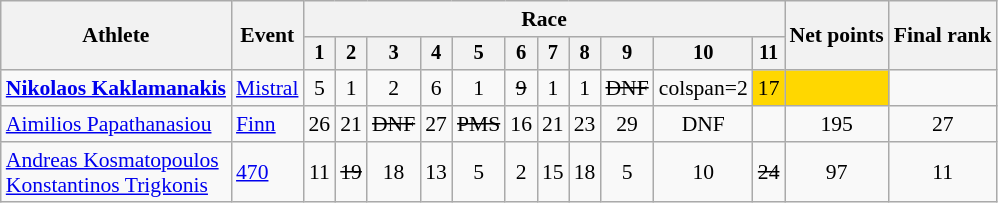<table class="wikitable" style="font-size:90%">
<tr>
<th rowspan="2">Athlete</th>
<th rowspan="2">Event</th>
<th colspan=11>Race</th>
<th rowspan=2>Net points</th>
<th rowspan=2>Final rank</th>
</tr>
<tr style="font-size:95%">
<th>1</th>
<th>2</th>
<th>3</th>
<th>4</th>
<th>5</th>
<th>6</th>
<th>7</th>
<th>8</th>
<th>9</th>
<th>10</th>
<th>11</th>
</tr>
<tr align=center>
<td align=left><strong><a href='#'>Nikolaos Kaklamanakis</a></strong></td>
<td align=left><a href='#'>Mistral</a></td>
<td>5</td>
<td>1</td>
<td>2</td>
<td>6</td>
<td>1</td>
<td><s>9</s></td>
<td>1</td>
<td>1</td>
<td><s>DNF</s></td>
<td>colspan=2 </td>
<td align="center" bgcolor='gold'>17</td>
<td align="center" bgcolor='gold'></td>
</tr>
<tr align=center>
<td align=left><a href='#'>Aimilios Papathanasiou</a></td>
<td align=left><a href='#'>Finn</a></td>
<td>26</td>
<td>21</td>
<td><s>DNF</s></td>
<td>27</td>
<td><s>PMS</s></td>
<td>16</td>
<td>21</td>
<td>23</td>
<td>29</td>
<td>DNF</td>
<td></td>
<td>195</td>
<td>27</td>
</tr>
<tr align=center>
<td align=left><a href='#'>Andreas Kosmatopoulos</a><br><a href='#'>Konstantinos Trigkonis</a></td>
<td align=left><a href='#'>470</a></td>
<td>11</td>
<td><s>19</s></td>
<td>18</td>
<td>13</td>
<td>5</td>
<td>2</td>
<td>15</td>
<td>18</td>
<td>5</td>
<td>10</td>
<td><s>24</s></td>
<td>97</td>
<td>11</td>
</tr>
</table>
